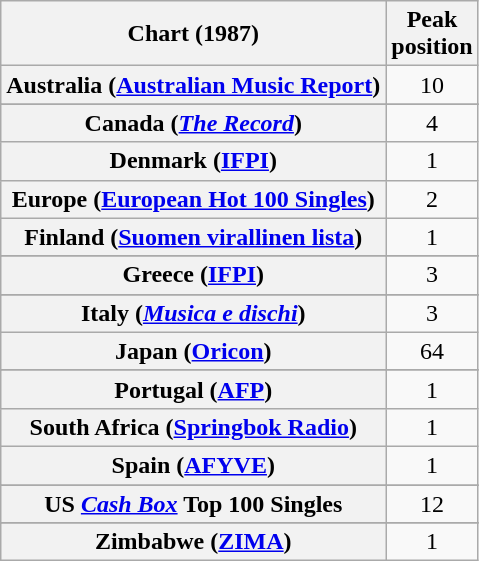<table class="wikitable sortable plainrowheaders" style="text-align:center">
<tr>
<th scope="col">Chart (1987)</th>
<th scope="col">Peak<br>position</th>
</tr>
<tr>
<th scope="row">Australia (<a href='#'>Australian Music Report</a>)</th>
<td>10</td>
</tr>
<tr>
</tr>
<tr>
</tr>
<tr>
</tr>
<tr>
<th scope="row">Canada (<em><a href='#'>The Record</a></em>)</th>
<td>4</td>
</tr>
<tr>
<th scope="row">Denmark (<a href='#'>IFPI</a>)</th>
<td>1</td>
</tr>
<tr>
<th scope="row">Europe (<a href='#'>European Hot 100 Singles</a>)</th>
<td>2</td>
</tr>
<tr>
<th scope="row">Finland (<a href='#'>Suomen virallinen lista</a>)</th>
<td>1</td>
</tr>
<tr>
</tr>
<tr>
<th scope="row">Greece (<a href='#'>IFPI</a>)</th>
<td>3</td>
</tr>
<tr>
</tr>
<tr>
<th scope="row">Italy (<em><a href='#'>Musica e dischi</a></em>)</th>
<td>3</td>
</tr>
<tr>
<th scope="row">Japan (<a href='#'>Oricon</a>)</th>
<td>64</td>
</tr>
<tr>
</tr>
<tr>
</tr>
<tr>
</tr>
<tr>
</tr>
<tr>
<th scope="row">Portugal (<a href='#'>AFP</a>)</th>
<td>1</td>
</tr>
<tr>
<th scope="row">South Africa (<a href='#'>Springbok Radio</a>)</th>
<td>1</td>
</tr>
<tr>
<th scope="row">Spain (<a href='#'>AFYVE</a>)</th>
<td>1</td>
</tr>
<tr>
</tr>
<tr>
</tr>
<tr>
</tr>
<tr>
</tr>
<tr>
</tr>
<tr>
</tr>
<tr>
<th scope="row">US <em><a href='#'>Cash Box</a></em> Top 100 Singles</th>
<td>12</td>
</tr>
<tr>
</tr>
<tr>
<th scope="row">Zimbabwe (<a href='#'>ZIMA</a>)</th>
<td>1</td>
</tr>
</table>
